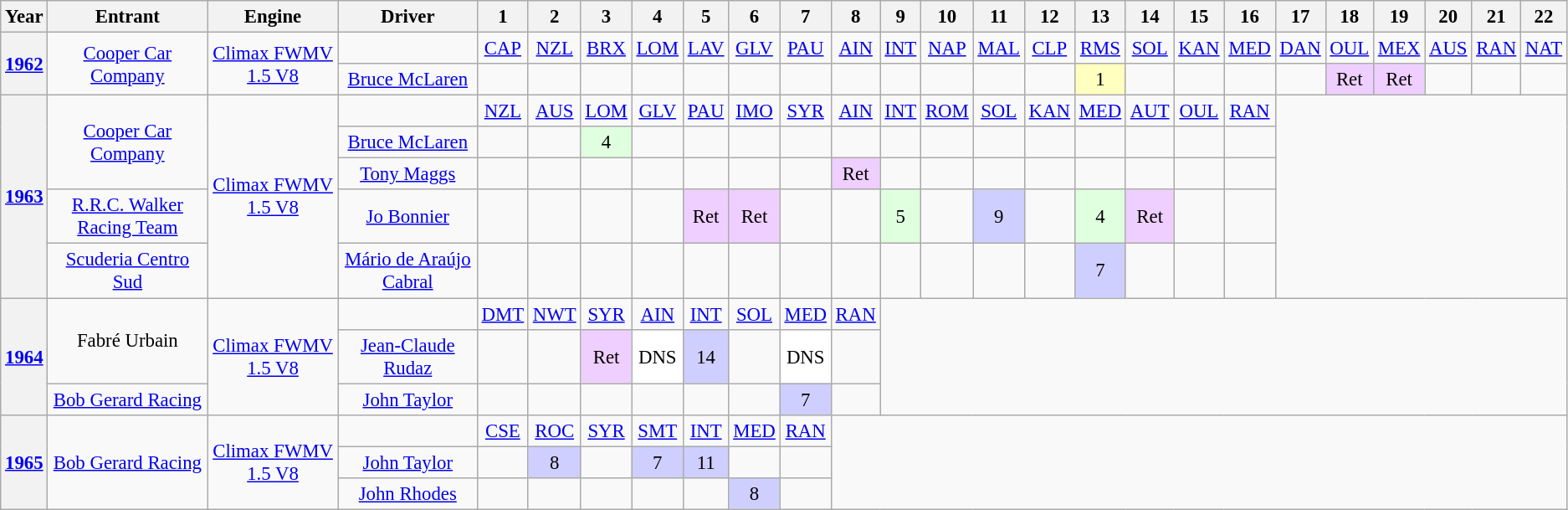<table class="wikitable" style="text-align:center; font-size:95%">
<tr>
<th>Year</th>
<th>Entrant</th>
<th>Engine</th>
<th>Driver</th>
<th>1</th>
<th>2</th>
<th>3</th>
<th>4</th>
<th>5</th>
<th>6</th>
<th>7</th>
<th>8</th>
<th>9</th>
<th>10</th>
<th>11</th>
<th>12</th>
<th>13</th>
<th>14</th>
<th>15</th>
<th>16</th>
<th>17</th>
<th>18</th>
<th>19</th>
<th>20</th>
<th>21</th>
<th>22</th>
</tr>
<tr>
<th rowspan="2"><a href='#'>1962</a></th>
<td rowspan="2"><a href='#'>Cooper Car Company</a></td>
<td rowspan="2"><a href='#'>Climax FWMV 1.5 V8</a></td>
<td></td>
<td><a href='#'>CAP</a></td>
<td><a href='#'>NZL</a></td>
<td><a href='#'>BRX</a></td>
<td><a href='#'>LOM</a></td>
<td><a href='#'>LAV</a></td>
<td><a href='#'>GLV</a></td>
<td><a href='#'>PAU</a></td>
<td><a href='#'>AIN</a></td>
<td><a href='#'>INT</a></td>
<td><a href='#'>NAP</a></td>
<td><a href='#'>MAL</a></td>
<td><a href='#'>CLP</a></td>
<td><a href='#'>RMS</a></td>
<td><a href='#'>SOL</a></td>
<td><a href='#'>KAN</a></td>
<td><a href='#'>MED</a></td>
<td><a href='#'>DAN</a></td>
<td><a href='#'>OUL</a></td>
<td><a href='#'>MEX</a></td>
<td><a href='#'>AUS</a></td>
<td><a href='#'>RAN</a></td>
<td><a href='#'>NAT</a></td>
</tr>
<tr>
<td><a href='#'>Bruce McLaren</a></td>
<td></td>
<td></td>
<td></td>
<td></td>
<td></td>
<td></td>
<td></td>
<td></td>
<td></td>
<td></td>
<td></td>
<td></td>
<td style="background:#ffffbf;">1</td>
<td></td>
<td></td>
<td></td>
<td></td>
<td style="background:#efcfff;">Ret</td>
<td style="background:#efcfff;">Ret</td>
<td></td>
<td></td>
<td></td>
</tr>
<tr>
<th rowspan="5"><a href='#'>1963</a></th>
<td rowspan="3"><a href='#'>Cooper Car Company</a></td>
<td rowspan="5"><a href='#'>Climax FWMV 1.5 V8</a></td>
<td></td>
<td><a href='#'>NZL</a></td>
<td><a href='#'>AUS</a></td>
<td><a href='#'>LOM</a></td>
<td><a href='#'>GLV</a></td>
<td><a href='#'>PAU</a></td>
<td><a href='#'>IMO</a></td>
<td><a href='#'>SYR</a></td>
<td><a href='#'>AIN</a></td>
<td><a href='#'>INT</a></td>
<td><a href='#'>ROM</a></td>
<td><a href='#'>SOL</a></td>
<td><a href='#'>KAN</a></td>
<td><a href='#'>MED</a></td>
<td><a href='#'>AUT</a></td>
<td><a href='#'>OUL</a></td>
<td><a href='#'>RAN</a></td>
<td colspan=6 rowspan=5></td>
</tr>
<tr>
<td><a href='#'>Bruce McLaren</a></td>
<td></td>
<td></td>
<td style="background:#DFFFDF">4</td>
<td></td>
<td></td>
<td></td>
<td></td>
<td></td>
<td></td>
<td></td>
<td></td>
<td></td>
<td></td>
<td></td>
<td></td>
<td></td>
</tr>
<tr>
<td><a href='#'>Tony Maggs</a></td>
<td></td>
<td></td>
<td></td>
<td></td>
<td></td>
<td></td>
<td></td>
<td style="background:#efcfff;">Ret</td>
<td></td>
<td></td>
<td></td>
<td></td>
<td></td>
<td></td>
<td></td>
<td></td>
</tr>
<tr>
<td><a href='#'>R.R.C. Walker Racing Team</a></td>
<td><a href='#'>Jo Bonnier</a></td>
<td></td>
<td></td>
<td></td>
<td></td>
<td style="background:#efcfff;">Ret</td>
<td style="background:#efcfff;">Ret</td>
<td></td>
<td></td>
<td style="background:#DFFFDF">5</td>
<td></td>
<td style="background:#cfcfff">9</td>
<td></td>
<td style="background:#DFFFDF">4</td>
<td style="background:#efcfff">Ret</td>
<td></td>
<td></td>
</tr>
<tr>
<td><a href='#'>Scuderia Centro Sud</a></td>
<td><a href='#'>Mário de Araújo Cabral</a></td>
<td></td>
<td></td>
<td></td>
<td></td>
<td></td>
<td></td>
<td></td>
<td></td>
<td></td>
<td></td>
<td></td>
<td></td>
<td style="background:#cfcfff">7</td>
<td></td>
<td></td>
<td></td>
</tr>
<tr>
<th rowspan="3"><a href='#'>1964</a></th>
<td rowspan="2">Fabré Urbain</td>
<td rowspan="3"><a href='#'>Climax FWMV 1.5 V8</a></td>
<td></td>
<td><a href='#'>DMT</a></td>
<td><a href='#'>NWT</a></td>
<td><a href='#'>SYR</a></td>
<td><a href='#'>AIN</a></td>
<td><a href='#'>INT</a></td>
<td><a href='#'>SOL</a></td>
<td><a href='#'>MED</a></td>
<td><a href='#'>RAN</a></td>
<td colspan=14 rowspan=3></td>
</tr>
<tr>
<td><a href='#'>Jean-Claude Rudaz</a></td>
<td></td>
<td></td>
<td style="background:#efcfff">Ret</td>
<td style="background:#ffffff">DNS</td>
<td style="background:#cfcfff">14</td>
<td></td>
<td style="background:#ffffff">DNS</td>
<td></td>
</tr>
<tr>
<td><a href='#'>Bob Gerard Racing</a></td>
<td><a href='#'>John Taylor</a></td>
<td></td>
<td></td>
<td></td>
<td></td>
<td></td>
<td></td>
<td style="background:#cfcfff">7</td>
<td></td>
</tr>
<tr>
<th rowspan="3"><a href='#'>1965</a></th>
<td rowspan="3"><a href='#'>Bob Gerard Racing</a></td>
<td rowspan="3"><a href='#'>Climax FWMV 1.5 V8</a></td>
<td></td>
<td><a href='#'>CSE</a></td>
<td><a href='#'>ROC</a></td>
<td><a href='#'>SYR</a></td>
<td><a href='#'>SMT</a></td>
<td><a href='#'>INT</a></td>
<td><a href='#'>MED</a></td>
<td><a href='#'>RAN</a></td>
<td colspan=15 rowspan=3></td>
</tr>
<tr>
<td><a href='#'>John Taylor</a></td>
<td></td>
<td style="background:#cfcfff">8</td>
<td></td>
<td style="background:#cfcfff">7</td>
<td style="background:#cfcfff">11</td>
<td></td>
</tr>
<tr>
<td><a href='#'>John Rhodes</a></td>
<td></td>
<td></td>
<td></td>
<td></td>
<td></td>
<td style="background:#cfcfff">8</td>
<td></td>
</tr>
</table>
